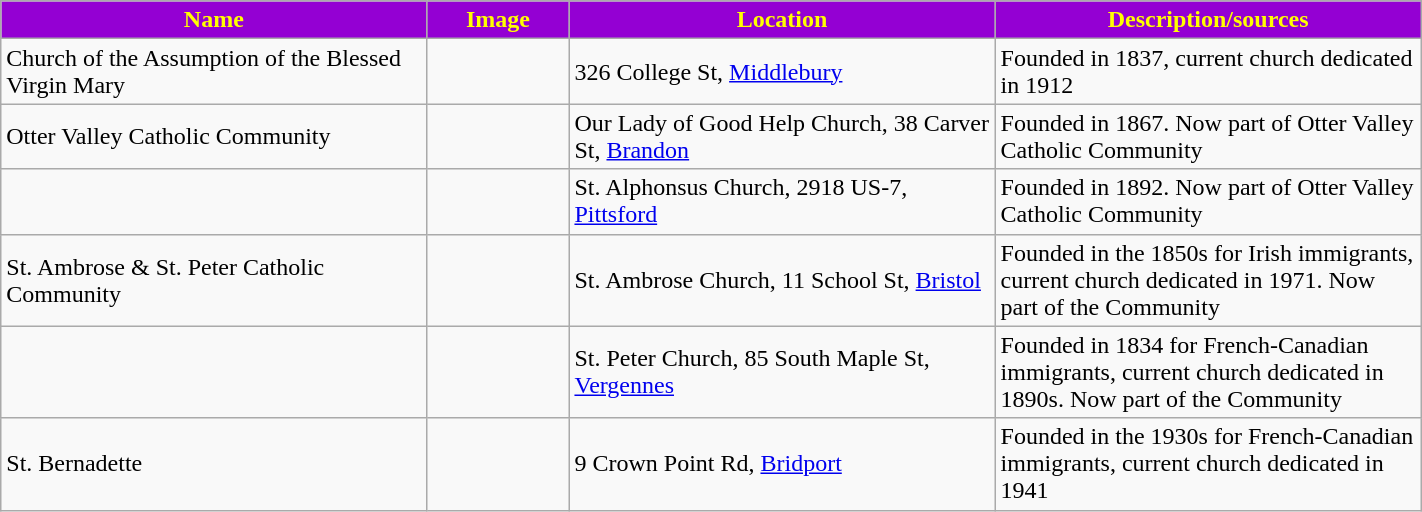<table class="wikitable sortable" style="width:75%">
<tr>
<th style="background:darkviolet; color:yellow;" width="30%"><strong>Name</strong></th>
<th style="background:darkviolet; color:yellow;" width="10%"><strong>Image</strong></th>
<th style="background:darkviolet; color:yellow;" width="30%"><strong>Location</strong></th>
<th style="background:darkviolet; color:yellow;" width="30%"><strong>Description/sources</strong></th>
</tr>
<tr>
<td>Church of the Assumption of the Blessed Virgin Mary</td>
<td></td>
<td>326 College St, <a href='#'>Middlebury</a></td>
<td>Founded in 1837, current church dedicated in 1912</td>
</tr>
<tr>
<td>Otter Valley Catholic Community</td>
<td></td>
<td>Our Lady of Good Help Church, 38 Carver St, <a href='#'>Brandon</a></td>
<td>Founded in 1867. Now part of Otter Valley Catholic Community</td>
</tr>
<tr>
<td></td>
<td></td>
<td>St. Alphonsus Church, 2918 US-7, <a href='#'>Pittsford</a></td>
<td>Founded in 1892. Now part of Otter Valley Catholic Community</td>
</tr>
<tr>
<td>St. Ambrose & St. Peter Catholic Community</td>
<td></td>
<td>St. Ambrose Church, 11 School St, <a href='#'>Bristol</a></td>
<td>Founded in the 1850s for Irish immigrants, current church dedicated in 1971. Now part of the Community</td>
</tr>
<tr>
<td></td>
<td></td>
<td>St. Peter Church, 85 South Maple St, <a href='#'>Vergennes</a></td>
<td>Founded in 1834 for French-Canadian immigrants, current church dedicated in 1890s. Now part of the Community</td>
</tr>
<tr>
<td>St. Bernadette</td>
<td></td>
<td>9 Crown Point Rd, <a href='#'>Bridport</a></td>
<td>Founded in the 1930s for French-Canadian immigrants, current church dedicated in 1941</td>
</tr>
</table>
